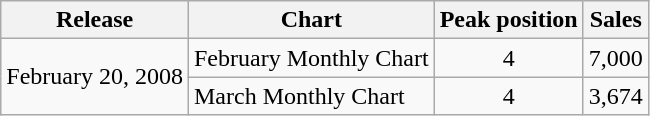<table class="wikitable">
<tr>
<th>Release</th>
<th>Chart</th>
<th>Peak position</th>
<th>Sales</th>
</tr>
<tr>
<td rowspan="2">February 20, 2008</td>
<td>February Monthly Chart </td>
<td align="center">4</td>
<td>7,000</td>
</tr>
<tr>
<td>March Monthly Chart </td>
<td align="center">4</td>
<td>3,674</td>
</tr>
</table>
